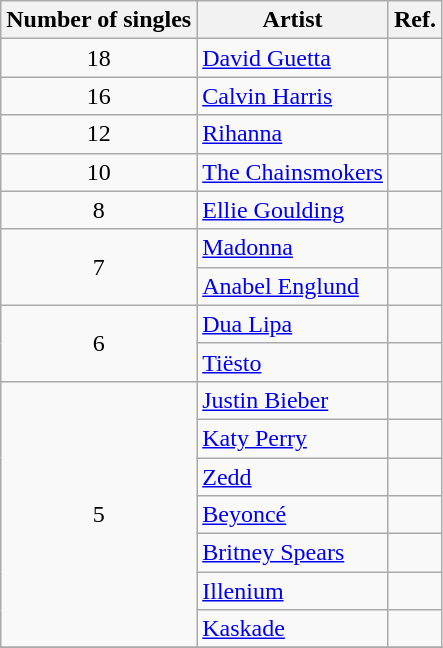<table class="wikitable">
<tr>
<th>Number of singles</th>
<th>Artist</th>
<th>Ref.</th>
</tr>
<tr>
<td style="text-align:center;">18</td>
<td><a href='#'>David Guetta</a></td>
<td></td>
</tr>
<tr>
<td style="text-align:center;">16</td>
<td><a href='#'>Calvin Harris</a></td>
<td></td>
</tr>
<tr>
<td style="text-align:center;">12</td>
<td><a href='#'>Rihanna</a></td>
<td></td>
</tr>
<tr>
<td style="text-align:center;">10</td>
<td><a href='#'>The Chainsmokers</a></td>
<td></td>
</tr>
<tr>
<td style="text-align:center;">8</td>
<td><a href='#'>Ellie Goulding</a></td>
<td></td>
</tr>
<tr>
<td rowspan="2" style="text-align:center;">7</td>
<td><a href='#'>Madonna</a></td>
<td></td>
</tr>
<tr>
<td><a href='#'>Anabel Englund</a></td>
<td></td>
</tr>
<tr>
<td rowspan="2" style="text-align:center;">6</td>
<td><a href='#'>Dua Lipa</a></td>
<td></td>
</tr>
<tr>
<td><a href='#'>Tiësto</a></td>
<td></td>
</tr>
<tr>
<td rowspan="7" style="text-align:center;">5</td>
<td><a href='#'>Justin Bieber</a></td>
<td></td>
</tr>
<tr>
<td><a href='#'>Katy Perry</a></td>
<td></td>
</tr>
<tr>
<td><a href='#'>Zedd</a></td>
<td></td>
</tr>
<tr>
<td><a href='#'>Beyoncé</a></td>
<td></td>
</tr>
<tr>
<td><a href='#'>Britney Spears</a></td>
<td></td>
</tr>
<tr>
<td><a href='#'>Illenium</a></td>
<td></td>
</tr>
<tr>
<td><a href='#'>Kaskade</a></td>
<td></td>
</tr>
<tr>
</tr>
</table>
